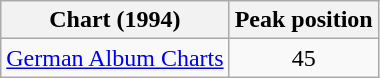<table class="wikitable">
<tr>
<th>Chart (1994)</th>
<th>Peak position</th>
</tr>
<tr>
<td><a href='#'>German Album Charts</a></td>
<td align="center">45</td>
</tr>
</table>
